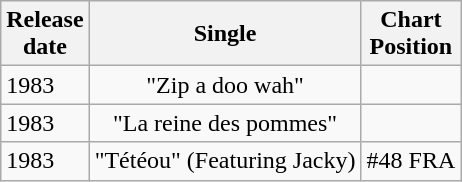<table class="wikitable">
<tr style="background:#ebf5ff;">
<th align="left">Release<br>date</th>
<th align="left">Single</th>
<th align="left">Chart<br>Position</th>
</tr>
<tr>
<td align="left">1983</td>
<td style="text-align:center;">"Zip a doo wah"</td>
<td align="left"></td>
</tr>
<tr>
<td align="left">1983</td>
<td style="text-align:center;">"La reine des pommes"</td>
<td align="left"></td>
</tr>
<tr>
<td align="left">1983</td>
<td style="text-align:center;">"Tétéou" (Featuring Jacky)</td>
<td align="left">#48 FRA</td>
</tr>
</table>
